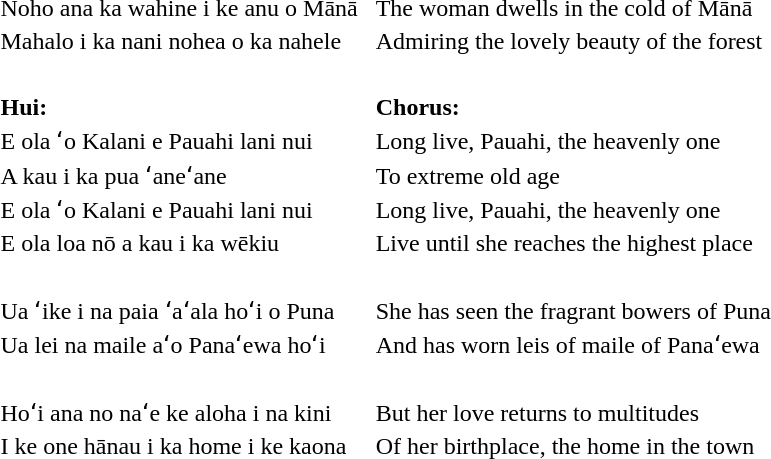<table>
<tr>
<td>Noho ana ka wahine i ke anu o Mānā</td>
<td rowspan=99> </td>
<td>The woman dwells in the cold of Mānā</td>
</tr>
<tr>
<td>Mahalo i ka nani nohea o ka nahele</td>
<td>Admiring the lovely beauty of the forest</td>
</tr>
<tr>
<td> </td>
<td> </td>
</tr>
<tr>
<td><strong>Hui:</strong></td>
<td><strong>Chorus:</strong></td>
</tr>
<tr>
<td>E ola ʻo Kalani e Pauahi lani nui</td>
<td>Long live, Pauahi, the heavenly one</td>
</tr>
<tr>
<td>A kau i ka pua ʻaneʻane</td>
<td>To extreme old age</td>
</tr>
<tr>
<td>E ola ʻo Kalani e Pauahi lani nui</td>
<td>Long live, Pauahi, the heavenly one</td>
</tr>
<tr>
<td>E ola loa nō a kau i ka wēkiu</td>
<td>Live until she reaches the highest place</td>
</tr>
<tr>
<td> </td>
<td> </td>
</tr>
<tr>
<td>Ua ʻike i na paia ʻaʻala hoʻi o Puna</td>
<td>She has seen the fragrant bowers of Puna</td>
</tr>
<tr>
<td>Ua lei na maile aʻo Panaʻewa hoʻi</td>
<td>And has worn leis of maile of Panaʻewa</td>
</tr>
<tr>
<td> </td>
<td> </td>
</tr>
<tr>
<td>Hoʻi ana no naʻe ke aloha i na kini</td>
<td>But her love returns to multitudes</td>
</tr>
<tr>
<td>I ke one hānau i ka home i ke kaona</td>
<td>Of her birthplace, the home in the town</td>
</tr>
</table>
